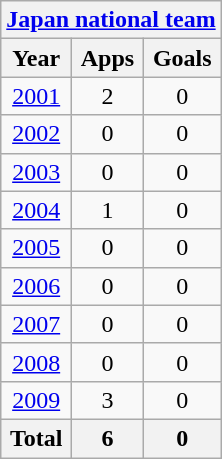<table class="wikitable" style="text-align:center">
<tr>
<th colspan=3><a href='#'>Japan national team</a></th>
</tr>
<tr>
<th>Year</th>
<th>Apps</th>
<th>Goals</th>
</tr>
<tr>
<td><a href='#'>2001</a></td>
<td>2</td>
<td>0</td>
</tr>
<tr>
<td><a href='#'>2002</a></td>
<td>0</td>
<td>0</td>
</tr>
<tr>
<td><a href='#'>2003</a></td>
<td>0</td>
<td>0</td>
</tr>
<tr>
<td><a href='#'>2004</a></td>
<td>1</td>
<td>0</td>
</tr>
<tr>
<td><a href='#'>2005</a></td>
<td>0</td>
<td>0</td>
</tr>
<tr>
<td><a href='#'>2006</a></td>
<td>0</td>
<td>0</td>
</tr>
<tr>
<td><a href='#'>2007</a></td>
<td>0</td>
<td>0</td>
</tr>
<tr>
<td><a href='#'>2008</a></td>
<td>0</td>
<td>0</td>
</tr>
<tr>
<td><a href='#'>2009</a></td>
<td>3</td>
<td>0</td>
</tr>
<tr>
<th>Total</th>
<th>6</th>
<th>0</th>
</tr>
</table>
